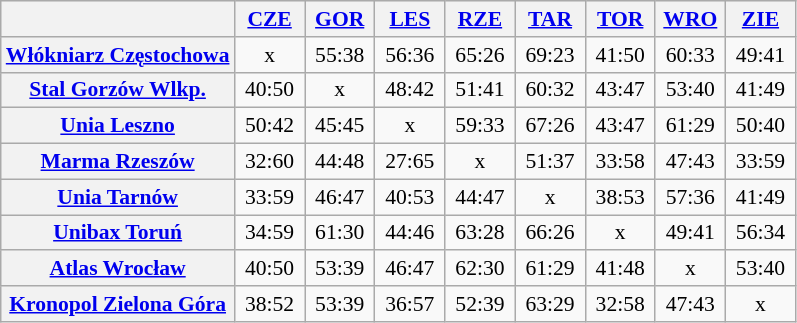<table align="center" cellspacing="0" cellpadding="3" style="background-color: #f9f9f9; font-size: 90%; text-align: center" class="wikitable">
<tr style="background:#F0F0F0;">
<th align="left"> </th>
<th width=40px><a href='#'>CZE</a></th>
<th width=40px><a href='#'>GOR</a></th>
<th width=40px><a href='#'>LES</a></th>
<th width=40px><a href='#'>RZE</a></th>
<th width=40px><a href='#'>TAR</a></th>
<th width=40px><a href='#'>TOR</a></th>
<th width=40px><a href='#'>WRO</a></th>
<th width=40px><a href='#'>ZIE</a></th>
</tr>
<tr>
<th><a href='#'>Włókniarz Częstochowa</a></th>
<td>x</td>
<td>55:38</td>
<td>56:36</td>
<td>65:26</td>
<td>69:23</td>
<td>41:50</td>
<td>60:33</td>
<td>49:41</td>
</tr>
<tr>
<th><a href='#'>Stal Gorzów Wlkp.</a></th>
<td>40:50</td>
<td>x</td>
<td>48:42</td>
<td>51:41</td>
<td>60:32</td>
<td>43:47</td>
<td>53:40</td>
<td>41:49</td>
</tr>
<tr>
<th><a href='#'>Unia Leszno</a></th>
<td>50:42</td>
<td>45:45</td>
<td>x</td>
<td>59:33</td>
<td>67:26</td>
<td>43:47</td>
<td>61:29</td>
<td>50:40</td>
</tr>
<tr>
<th><a href='#'>Marma Rzeszów</a></th>
<td>32:60</td>
<td>44:48</td>
<td>27:65</td>
<td>x</td>
<td>51:37</td>
<td>33:58</td>
<td>47:43</td>
<td>33:59</td>
</tr>
<tr>
<th><a href='#'>Unia Tarnów</a></th>
<td>33:59</td>
<td>46:47</td>
<td>40:53</td>
<td>44:47</td>
<td>x</td>
<td>38:53</td>
<td>57:36</td>
<td>41:49</td>
</tr>
<tr>
<th><a href='#'>Unibax Toruń</a></th>
<td>34:59</td>
<td>61:30</td>
<td>44:46</td>
<td>63:28</td>
<td>66:26</td>
<td>x</td>
<td>49:41</td>
<td>56:34</td>
</tr>
<tr>
<th><a href='#'>Atlas Wrocław</a></th>
<td>40:50</td>
<td>53:39</td>
<td>46:47</td>
<td>62:30</td>
<td>61:29</td>
<td>41:48</td>
<td>x</td>
<td>53:40</td>
</tr>
<tr>
<th><a href='#'>Kronopol Zielona Góra</a></th>
<td>38:52</td>
<td>53:39</td>
<td>36:57</td>
<td>52:39</td>
<td>63:29</td>
<td>32:58</td>
<td>47:43</td>
<td>x</td>
</tr>
</table>
